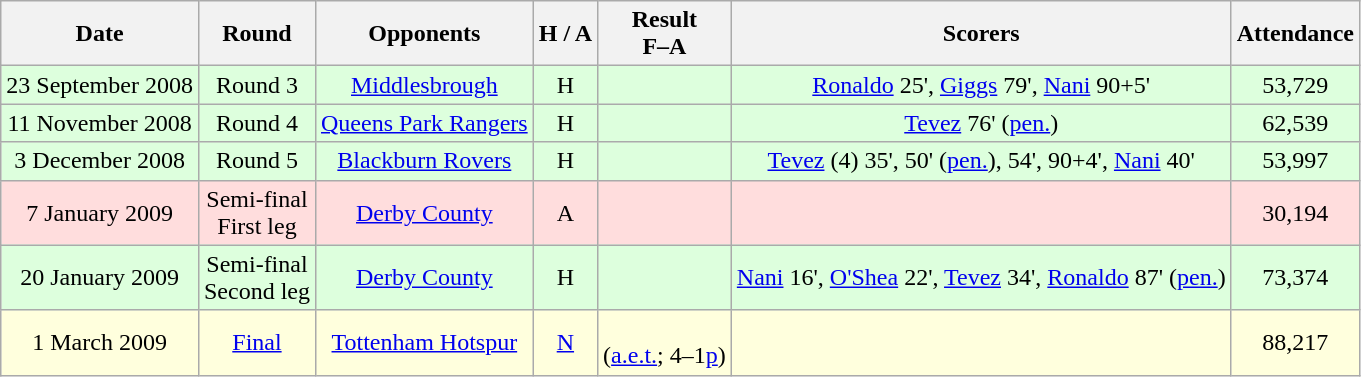<table class="wikitable" style="text-align:center">
<tr>
<th>Date</th>
<th>Round</th>
<th>Opponents</th>
<th>H / A</th>
<th>Result<br>F–A</th>
<th>Scorers</th>
<th>Attendance</th>
</tr>
<tr bgcolor="#ddffdd">
<td>23 September 2008</td>
<td>Round 3</td>
<td><a href='#'>Middlesbrough</a></td>
<td>H</td>
<td></td>
<td><a href='#'>Ronaldo</a> 25', <a href='#'>Giggs</a> 79', <a href='#'>Nani</a> 90+5'</td>
<td>53,729</td>
</tr>
<tr bgcolor="#ddffdd">
<td>11 November 2008</td>
<td>Round 4</td>
<td><a href='#'>Queens Park Rangers</a></td>
<td>H</td>
<td></td>
<td><a href='#'>Tevez</a> 76' (<a href='#'>pen.</a>)</td>
<td>62,539</td>
</tr>
<tr bgcolor="#ddffdd">
<td>3 December 2008</td>
<td>Round 5</td>
<td><a href='#'>Blackburn Rovers</a></td>
<td>H</td>
<td></td>
<td><a href='#'>Tevez</a> (4) 35', 50' (<a href='#'>pen.</a>), 54', 90+4', <a href='#'>Nani</a> 40'</td>
<td>53,997</td>
</tr>
<tr bgcolor="#ffdddd">
<td>7 January 2009</td>
<td>Semi-final<br>First leg</td>
<td><a href='#'>Derby County</a></td>
<td>A</td>
<td></td>
<td></td>
<td>30,194</td>
</tr>
<tr bgcolor="#ddffdd">
<td>20 January 2009</td>
<td>Semi-final<br>Second leg</td>
<td><a href='#'>Derby County</a></td>
<td>H</td>
<td></td>
<td><a href='#'>Nani</a> 16', <a href='#'>O'Shea</a> 22', <a href='#'>Tevez</a> 34', <a href='#'>Ronaldo</a> 87' (<a href='#'>pen.</a>)</td>
<td>73,374</td>
</tr>
<tr bgcolor="#ffffdd">
<td>1 March 2009</td>
<td><a href='#'>Final</a></td>
<td><a href='#'>Tottenham Hotspur</a></td>
<td><a href='#'>N</a></td>
<td><br>(<a href='#'>a.e.t.</a>; 4–1<a href='#'>p</a>)</td>
<td></td>
<td>88,217</td>
</tr>
</table>
